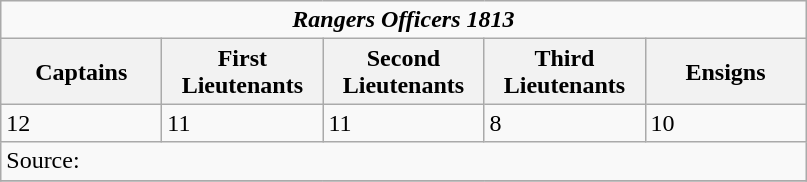<table class="wikitable">
<tr>
<td colspan=5 style="text-align:center;"><strong><em>Rangers Officers 1813</em></strong></td>
</tr>
<tr>
<th align="left" width="100">Captains</th>
<th align="left" width="100">First Lieutenants</th>
<th align="left" width="100">Second Lieutenants</th>
<th align="left" width="100">Third Lieutenants</th>
<th align="left" width="100">Ensigns</th>
</tr>
<tr>
<td>12</td>
<td>11</td>
<td>11</td>
<td>8</td>
<td>10</td>
</tr>
<tr>
<td colspan=5>Source:</td>
</tr>
<tr>
</tr>
</table>
